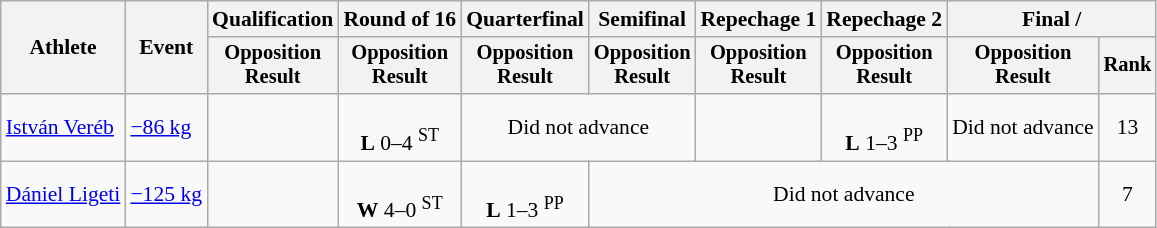<table class="wikitable" style="font-size:90%">
<tr>
<th rowspan=2>Athlete</th>
<th rowspan=2>Event</th>
<th>Qualification</th>
<th>Round of 16</th>
<th>Quarterfinal</th>
<th>Semifinal</th>
<th>Repechage 1</th>
<th>Repechage 2</th>
<th colspan=2>Final / </th>
</tr>
<tr style="font-size: 95%">
<th>Opposition<br>Result</th>
<th>Opposition<br>Result</th>
<th>Opposition<br>Result</th>
<th>Opposition<br>Result</th>
<th>Opposition<br>Result</th>
<th>Opposition<br>Result</th>
<th>Opposition<br>Result</th>
<th>Rank</th>
</tr>
<tr align=center>
<td align=left><a href='#'>István Veréb</a></td>
<td align=left><a href='#'>−86 kg</a></td>
<td></td>
<td><br><strong>L</strong> 0–4 <sup>ST</sup></td>
<td colspan=2>Did not advance</td>
<td></td>
<td><br><strong>L</strong> 1–3 <sup>PP</sup></td>
<td>Did not advance</td>
<td>13</td>
</tr>
<tr align=center>
<td align=left><a href='#'>Dániel Ligeti</a></td>
<td align=left><a href='#'>−125 kg</a></td>
<td></td>
<td><br><strong>W</strong> 4–0 <sup>ST</sup></td>
<td><br><strong>L</strong> 1–3 <sup>PP</sup></td>
<td colspan=4>Did not advance</td>
<td>7</td>
</tr>
</table>
